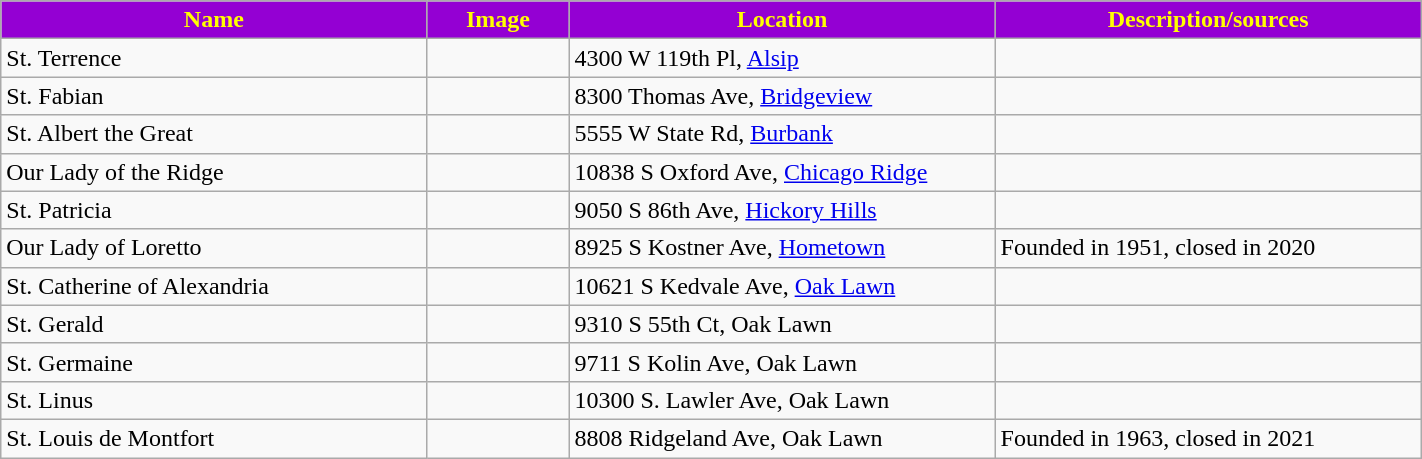<table class="wikitable sortable" style="width:75%">
<tr>
<th style="background:darkviolet; color:yellow;" width="30%"><strong>Name</strong></th>
<th style="background:darkviolet; color:yellow;" width="10%"><strong>Image</strong></th>
<th style="background:darkviolet; color:yellow;" width="30%"><strong>Location</strong></th>
<th style="background:darkviolet; color:yellow;" width="30%"><strong>Description/sources</strong></th>
</tr>
<tr>
<td>St. Terrence</td>
<td></td>
<td>4300 W 119th Pl, <a href='#'>Alsip</a></td>
<td></td>
</tr>
<tr>
<td>St. Fabian</td>
<td></td>
<td>8300 Thomas Ave, <a href='#'>Bridgeview</a></td>
<td></td>
</tr>
<tr>
<td>St. Albert the Great</td>
<td></td>
<td>5555 W State Rd, <a href='#'>Burbank</a></td>
<td></td>
</tr>
<tr>
<td>Our Lady of the Ridge</td>
<td></td>
<td>10838 S Oxford Ave, <a href='#'>Chicago Ridge</a></td>
<td></td>
</tr>
<tr>
<td>St. Patricia</td>
<td></td>
<td>9050 S 86th Ave, <a href='#'>Hickory Hills</a></td>
<td></td>
</tr>
<tr>
<td>Our Lady of Loretto</td>
<td></td>
<td>8925 S Kostner Ave, <a href='#'>Hometown</a></td>
<td>Founded in 1951, closed in 2020</td>
</tr>
<tr>
<td>St. Catherine of Alexandria</td>
<td></td>
<td>10621 S Kedvale Ave, <a href='#'>Oak Lawn</a></td>
<td></td>
</tr>
<tr>
<td>St. Gerald</td>
<td></td>
<td>9310 S 55th Ct, Oak Lawn</td>
<td></td>
</tr>
<tr>
<td>St. Germaine</td>
<td></td>
<td>9711 S Kolin Ave, Oak Lawn</td>
<td></td>
</tr>
<tr>
<td>St. Linus</td>
<td></td>
<td>10300 S. Lawler Ave, Oak Lawn</td>
<td></td>
</tr>
<tr>
<td>St. Louis de Montfort</td>
<td></td>
<td>8808 Ridgeland Ave, Oak Lawn</td>
<td>Founded in 1963, closed in 2021</td>
</tr>
</table>
